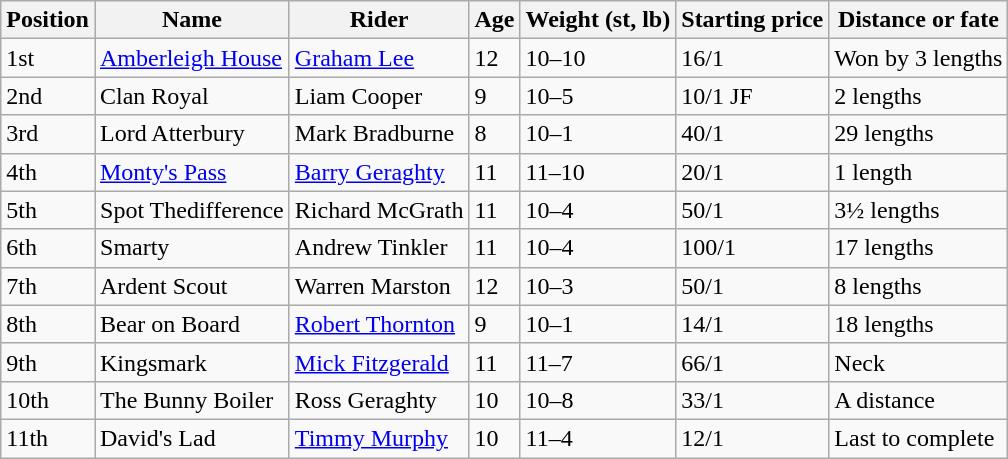<table class="wikitable sortable">
<tr>
<th>Position</th>
<th>Name</th>
<th>Rider</th>
<th>Age</th>
<th>Weight (st, lb)</th>
<th>Starting price</th>
<th>Distance or fate</th>
</tr>
<tr>
<td>1st</td>
<td><a href='#'>Amberleigh House</a></td>
<td><a href='#'>Graham Lee</a></td>
<td>12</td>
<td>10–10</td>
<td>16/1</td>
<td>Won by 3 lengths</td>
</tr>
<tr>
<td>2nd</td>
<td>Clan Royal</td>
<td>Liam Cooper</td>
<td>9</td>
<td>10–5</td>
<td>10/1 JF</td>
<td>2 lengths</td>
</tr>
<tr>
<td>3rd</td>
<td>Lord Atterbury</td>
<td>Mark Bradburne</td>
<td>8</td>
<td>10–1</td>
<td>40/1</td>
<td>29 lengths</td>
</tr>
<tr>
<td>4th</td>
<td><a href='#'>Monty's Pass</a></td>
<td><a href='#'>Barry Geraghty</a></td>
<td>11</td>
<td>11–10</td>
<td>20/1</td>
<td>1 length</td>
</tr>
<tr>
<td>5th</td>
<td>Spot Thedifference</td>
<td>Richard McGrath</td>
<td>11</td>
<td>10–4</td>
<td>50/1</td>
<td>3½ lengths</td>
</tr>
<tr>
<td>6th</td>
<td>Smarty</td>
<td>Andrew Tinkler</td>
<td>11</td>
<td>10–4</td>
<td>100/1</td>
<td>17 lengths</td>
</tr>
<tr>
<td>7th</td>
<td>Ardent Scout</td>
<td>Warren Marston</td>
<td>12</td>
<td>10–3</td>
<td>50/1</td>
<td>8 lengths</td>
</tr>
<tr>
<td>8th</td>
<td>Bear on Board</td>
<td><a href='#'>Robert Thornton</a></td>
<td>9</td>
<td>10–1</td>
<td>14/1</td>
<td>18 lengths</td>
</tr>
<tr>
<td>9th</td>
<td>Kingsmark</td>
<td><a href='#'>Mick Fitzgerald</a></td>
<td>11</td>
<td>11–7</td>
<td>66/1</td>
<td>Neck</td>
</tr>
<tr>
<td>10th</td>
<td>The Bunny Boiler</td>
<td>Ross Geraghty</td>
<td>10</td>
<td>10–8</td>
<td>33/1</td>
<td>A distance</td>
</tr>
<tr>
<td>11th</td>
<td>David's Lad</td>
<td><a href='#'>Timmy Murphy</a></td>
<td>10</td>
<td>11–4</td>
<td>12/1</td>
<td>Last to complete</td>
</tr>
</table>
